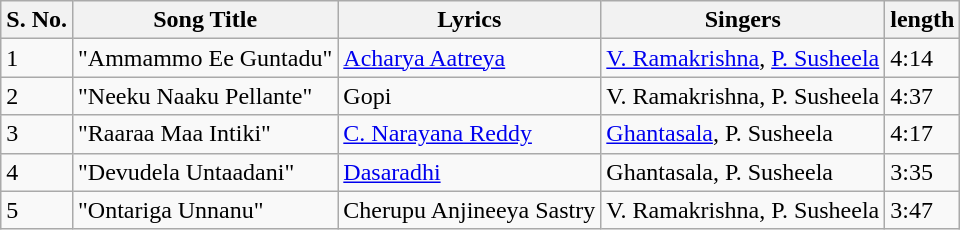<table class="wikitable">
<tr>
<th>S. No.</th>
<th>Song Title</th>
<th>Lyrics</th>
<th>Singers</th>
<th>length</th>
</tr>
<tr>
<td>1</td>
<td>"Ammammo Ee Guntadu"</td>
<td><a href='#'>Acharya Aatreya</a></td>
<td><a href='#'>V. Ramakrishna</a>, <a href='#'>P. Susheela</a></td>
<td>4:14</td>
</tr>
<tr>
<td>2</td>
<td>"Neeku Naaku Pellante"</td>
<td>Gopi</td>
<td>V. Ramakrishna, P. Susheela</td>
<td>4:37</td>
</tr>
<tr>
<td>3</td>
<td>"Raaraa Maa Intiki"</td>
<td><a href='#'>C. Narayana Reddy</a></td>
<td><a href='#'>Ghantasala</a>, P. Susheela</td>
<td>4:17</td>
</tr>
<tr>
<td>4</td>
<td>"Devudela Untaadani"</td>
<td><a href='#'>Dasaradhi</a></td>
<td>Ghantasala, P. Susheela</td>
<td>3:35</td>
</tr>
<tr>
<td>5</td>
<td>"Ontariga Unnanu"</td>
<td>Cherupu Anjineeya Sastry</td>
<td>V. Ramakrishna, P. Susheela</td>
<td>3:47</td>
</tr>
</table>
